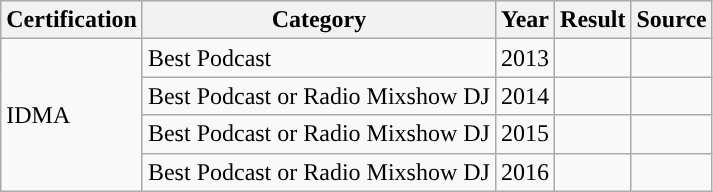<table class="wikitable">
<tr>
<th>Certification</th>
<th>Category</th>
<th>Year</th>
<th>Result</th>
<th>Source</th>
</tr>
<tr>
<td rowspan="4">IDMA</td>
<td>Best Podcast</td>
<td>2013</td>
<td></td>
<td></td>
</tr>
<tr>
<td>Best Podcast or Radio Mixshow DJ</td>
<td>2014</td>
<td></td>
<td></td>
</tr>
<tr>
<td>Best Podcast or Radio Mixshow DJ</td>
<td>2015</td>
<td></td>
<td></td>
</tr>
<tr>
<td>Best Podcast or Radio Mixshow DJ</td>
<td>2016</td>
<td></td>
<td></td>
</tr>
</table>
